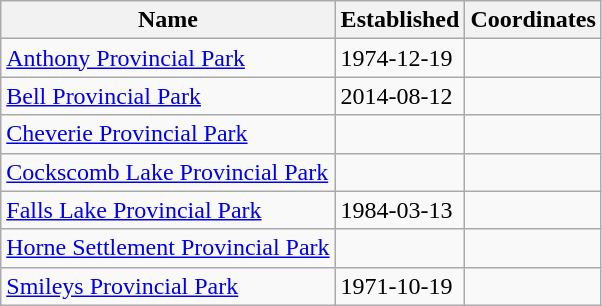<table class='wikitable sortable'>
<tr>
<th>Name</th>
<th>Established</th>
<th>Coordinates</th>
</tr>
<tr>
<td><a href='#'>Anthony Provincial Park</a></td>
<td>1974-12-19</td>
<td></td>
</tr>
<tr>
<td><a href='#'>Bell Provincial Park</a></td>
<td>2014-08-12</td>
<td></td>
</tr>
<tr>
<td><a href='#'>Cheverie Provincial Park</a></td>
<td></td>
<td></td>
</tr>
<tr>
<td><a href='#'>Cockscomb Lake Provincial Park</a></td>
<td></td>
<td></td>
</tr>
<tr>
<td><a href='#'>Falls Lake Provincial Park</a></td>
<td>1984-03-13</td>
<td></td>
</tr>
<tr>
<td><a href='#'>Horne Settlement Provincial Park</a></td>
<td></td>
<td></td>
</tr>
<tr>
<td><a href='#'>Smileys Provincial Park</a></td>
<td>1971-10-19</td>
<td></td>
</tr>
</table>
